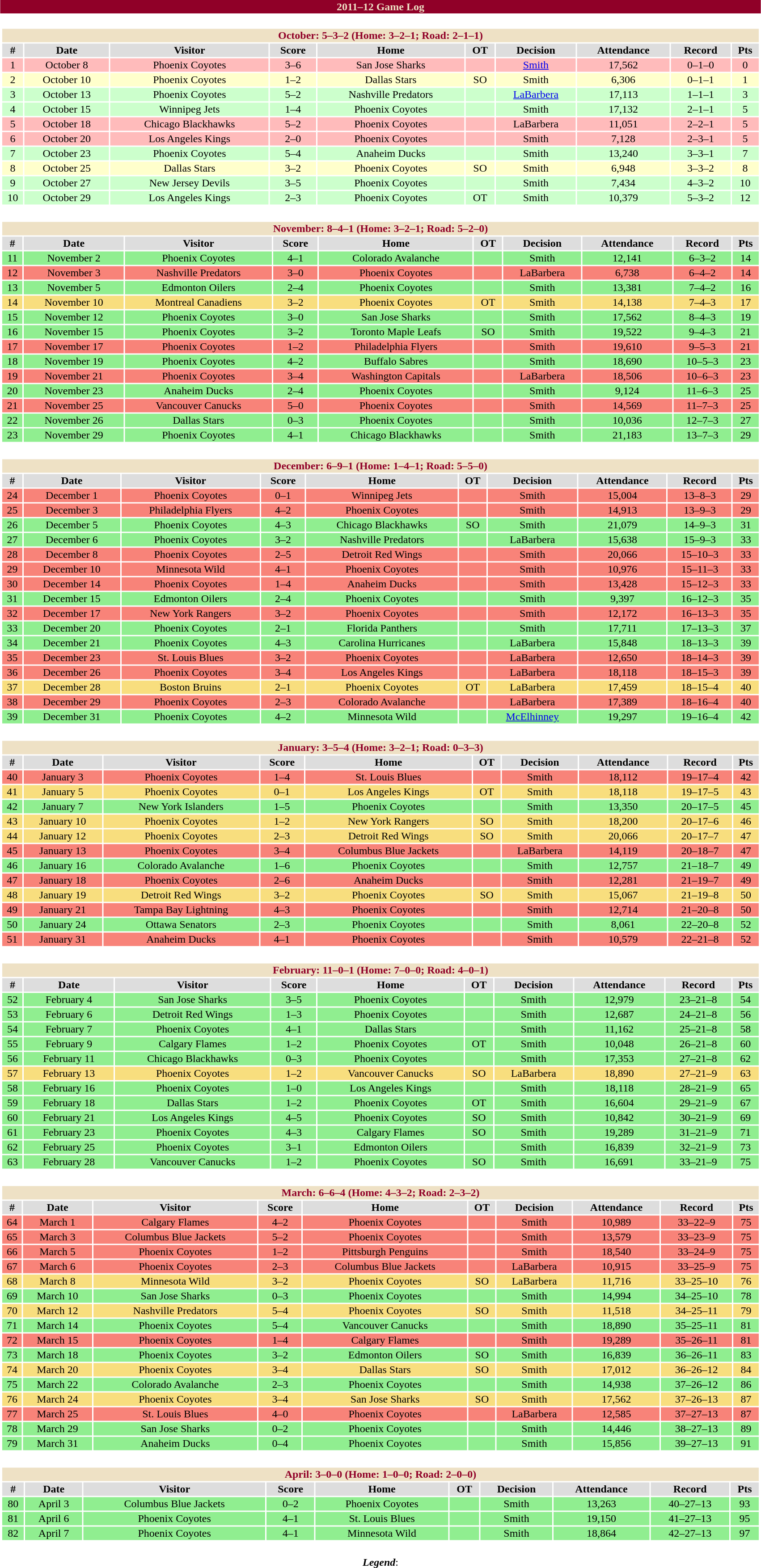<table class="toccolours" width=90% style="clear:both; margin:1.5em auto; text-align:center;">
<tr>
<th colspan=11 style="background:#900028; color:#EEE1C5;">2011–12 Game Log</th>
</tr>
<tr>
<td colspan=11><br><table class="toccolours collapsible collapsed" width=100%>
<tr>
<th colspan=11 style="background:#EEE1C5; color:#900028;">October: 5–3–2 (Home: 3–2–1; Road: 2–1–1)</th>
</tr>
<tr align="center" bgcolor="#dddddd">
<td><strong>#</strong></td>
<td><strong>Date</strong></td>
<td><strong>Visitor</strong></td>
<td><strong>Score</strong></td>
<td><strong>Home</strong></td>
<td><strong>OT</strong></td>
<td><strong>Decision</strong></td>
<td><strong>Attendance</strong></td>
<td><strong>Record</strong></td>
<td><strong>Pts</strong></td>
</tr>
<tr style="text-align:center; background:#ffbbbb;">
<td>1</td>
<td>October 8</td>
<td>Phoenix Coyotes</td>
<td>3–6</td>
<td>San Jose Sharks</td>
<td></td>
<td><a href='#'>Smith</a></td>
<td>17,562</td>
<td>0–1–0</td>
<td>0</td>
</tr>
<tr style="text-align:center; background:#ffffcc;">
<td>2</td>
<td>October 10</td>
<td>Phoenix Coyotes</td>
<td>1–2</td>
<td>Dallas Stars</td>
<td>SO</td>
<td>Smith</td>
<td>6,306</td>
<td>0–1–1</td>
<td>1</td>
</tr>
<tr style="text-align:center; background:#ccffcc;">
<td>3</td>
<td>October 13</td>
<td>Phoenix Coyotes</td>
<td>5–2</td>
<td>Nashville Predators</td>
<td></td>
<td><a href='#'>LaBarbera</a></td>
<td>17,113</td>
<td>1–1–1</td>
<td>3</td>
</tr>
<tr style="text-align:center; background:#ccffcc;">
<td>4</td>
<td>October 15</td>
<td>Winnipeg Jets</td>
<td>1–4</td>
<td>Phoenix Coyotes</td>
<td></td>
<td>Smith</td>
<td>17,132</td>
<td>2–1–1</td>
<td>5</td>
</tr>
<tr style="text-align:center; background:#ffbbbb;">
<td>5</td>
<td>October 18</td>
<td>Chicago Blackhawks</td>
<td>5–2</td>
<td>Phoenix Coyotes</td>
<td></td>
<td>LaBarbera</td>
<td>11,051</td>
<td>2–2–1</td>
<td>5</td>
</tr>
<tr style="text-align:center; background:#ffbbbb">
<td>6</td>
<td>October 20</td>
<td>Los Angeles Kings</td>
<td>2–0</td>
<td>Phoenix Coyotes</td>
<td></td>
<td>Smith</td>
<td>7,128</td>
<td>2–3–1</td>
<td>5</td>
</tr>
<tr style="text-align:center; background:#ccffcc;">
<td>7</td>
<td>October 23</td>
<td>Phoenix Coyotes</td>
<td>5–4</td>
<td>Anaheim Ducks</td>
<td></td>
<td>Smith</td>
<td>13,240</td>
<td>3–3–1</td>
<td>7</td>
</tr>
<tr style="text-align:center; background:#ffffcc;">
<td>8</td>
<td>October 25</td>
<td>Dallas Stars</td>
<td>3–2</td>
<td>Phoenix Coyotes</td>
<td>SO</td>
<td>Smith</td>
<td>6,948</td>
<td>3–3–2</td>
<td>8</td>
</tr>
<tr style="text-align:center; background:#ccffcc;">
<td>9</td>
<td>October 27</td>
<td>New Jersey Devils</td>
<td>3–5</td>
<td>Phoenix Coyotes</td>
<td></td>
<td>Smith</td>
<td>7,434</td>
<td>4–3–2</td>
<td>10</td>
</tr>
<tr style="text-align:center; background:#ccffcc;">
<td>10</td>
<td>October 29</td>
<td>Los Angeles Kings</td>
<td>2–3</td>
<td>Phoenix Coyotes</td>
<td>OT</td>
<td>Smith</td>
<td>10,379</td>
<td>5–3–2</td>
<td>12</td>
</tr>
</table>
</td>
</tr>
<tr>
<td colspan=11><br><table class="toccolours collapsible collapsed" width=100%>
<tr>
<th colspan=11 style="background:#EEE1C5; color:#900028;">November: 8–4–1 (Home: 3–2–1; Road: 5–2–0)</th>
</tr>
<tr align="center" bgcolor="#dddddd">
<td><strong>#</strong></td>
<td><strong>Date</strong></td>
<td><strong>Visitor</strong></td>
<td><strong>Score</strong></td>
<td><strong>Home</strong></td>
<td><strong>OT</strong></td>
<td><strong>Decision</strong></td>
<td><strong>Attendance</strong></td>
<td><strong>Record</strong></td>
<td><strong>Pts</strong></td>
</tr>
<tr align="center" bgcolor="90EE90">
<td>11</td>
<td>November 2</td>
<td>Phoenix Coyotes</td>
<td>4–1</td>
<td>Colorado Avalanche</td>
<td></td>
<td>Smith</td>
<td>12,141</td>
<td>6–3–2</td>
<td>14</td>
</tr>
<tr align="center" bgcolor="F88379">
<td>12</td>
<td>November 3</td>
<td>Nashville Predators</td>
<td>3–0</td>
<td>Phoenix Coyotes</td>
<td></td>
<td>LaBarbera</td>
<td>6,738</td>
<td>6–4–2</td>
<td>14</td>
</tr>
<tr align="center" bgcolor="90EE90">
<td>13</td>
<td>November 5</td>
<td>Edmonton Oilers</td>
<td>2–4</td>
<td>Phoenix Coyotes</td>
<td></td>
<td>Smith</td>
<td>13,381</td>
<td>7–4–2</td>
<td>16</td>
</tr>
<tr align="center" bgcolor="F8DE7E">
<td>14</td>
<td>November 10</td>
<td>Montreal Canadiens</td>
<td>3–2</td>
<td>Phoenix Coyotes</td>
<td>OT</td>
<td>Smith</td>
<td>14,138</td>
<td>7–4–3</td>
<td>17</td>
</tr>
<tr align="center" bgcolor="90EE90">
<td>15</td>
<td>November 12</td>
<td>Phoenix Coyotes</td>
<td>3–0</td>
<td>San Jose Sharks</td>
<td></td>
<td>Smith</td>
<td>17,562</td>
<td>8–4–3</td>
<td>19</td>
</tr>
<tr align="center" bgcolor="90EE90">
<td>16</td>
<td>November 15</td>
<td>Phoenix Coyotes</td>
<td>3–2</td>
<td>Toronto Maple Leafs</td>
<td>SO</td>
<td>Smith</td>
<td>19,522</td>
<td>9–4–3</td>
<td>21</td>
</tr>
<tr align="center" bgcolor="F88379">
<td>17</td>
<td>November 17</td>
<td>Phoenix Coyotes</td>
<td>1–2</td>
<td>Philadelphia Flyers</td>
<td></td>
<td>Smith</td>
<td>19,610</td>
<td>9–5–3</td>
<td>21</td>
</tr>
<tr align="center" bgcolor="90EE90">
<td>18</td>
<td>November 19</td>
<td>Phoenix Coyotes</td>
<td>4–2</td>
<td>Buffalo Sabres</td>
<td></td>
<td>Smith</td>
<td>18,690</td>
<td>10–5–3</td>
<td>23</td>
</tr>
<tr align="center" bgcolor="F88379">
<td>19</td>
<td>November 21</td>
<td>Phoenix Coyotes</td>
<td>3–4</td>
<td>Washington Capitals</td>
<td></td>
<td>LaBarbera</td>
<td>18,506</td>
<td>10–6–3</td>
<td>23</td>
</tr>
<tr align="center" bgcolor="90EE90">
<td>20</td>
<td>November 23</td>
<td>Anaheim Ducks</td>
<td>2–4</td>
<td>Phoenix Coyotes</td>
<td></td>
<td>Smith</td>
<td>9,124</td>
<td>11–6–3</td>
<td>25</td>
</tr>
<tr align="center" bgcolor="F88379">
<td>21</td>
<td>November 25</td>
<td>Vancouver Canucks</td>
<td>5–0</td>
<td>Phoenix Coyotes</td>
<td></td>
<td>Smith</td>
<td>14,569</td>
<td>11–7–3</td>
<td>25</td>
</tr>
<tr align="center" bgcolor="90EE90">
<td>22</td>
<td>November 26</td>
<td>Dallas Stars</td>
<td>0–3</td>
<td>Phoenix Coyotes</td>
<td></td>
<td>Smith</td>
<td>10,036</td>
<td>12–7–3</td>
<td>27</td>
</tr>
<tr align="center" bgcolor="90EE90">
<td>23</td>
<td>November 29</td>
<td>Phoenix Coyotes</td>
<td>4–1</td>
<td>Chicago Blackhawks</td>
<td></td>
<td>Smith</td>
<td>21,183</td>
<td>13–7–3</td>
<td>29</td>
</tr>
</table>
</td>
</tr>
<tr>
<td colspan=11><br><table class="toccolours collapsible collapsed" width=100%>
<tr>
<th colspan=11 style="background:#EEE1C5; color:#900028;">December: 6–9–1 (Home: 1–4–1; Road: 5–5–0)</th>
</tr>
<tr align="center" bgcolor="#dddddd">
<td><strong>#</strong></td>
<td><strong>Date</strong></td>
<td><strong>Visitor</strong></td>
<td><strong>Score</strong></td>
<td><strong>Home</strong></td>
<td><strong>OT</strong></td>
<td><strong>Decision</strong></td>
<td><strong>Attendance</strong></td>
<td><strong>Record</strong></td>
<td><strong>Pts</strong></td>
</tr>
<tr align="center" bgcolor="F88379">
<td>24</td>
<td>December 1</td>
<td>Phoenix Coyotes</td>
<td>0–1</td>
<td>Winnipeg Jets</td>
<td></td>
<td>Smith</td>
<td>15,004</td>
<td>13–8–3</td>
<td>29</td>
</tr>
<tr align="center" bgcolor="F88379">
<td>25</td>
<td>December 3</td>
<td>Philadelphia Flyers</td>
<td>4–2</td>
<td>Phoenix Coyotes</td>
<td></td>
<td>Smith</td>
<td>14,913</td>
<td>13–9–3</td>
<td>29</td>
</tr>
<tr align="center" bgcolor="90EE90">
<td>26</td>
<td>December 5</td>
<td>Phoenix Coyotes</td>
<td>4–3</td>
<td>Chicago Blackhawks</td>
<td>SO</td>
<td>Smith</td>
<td>21,079</td>
<td>14–9–3</td>
<td>31</td>
</tr>
<tr align="center" bgcolor="90EE90">
<td>27</td>
<td>December 6</td>
<td>Phoenix Coyotes</td>
<td>3–2</td>
<td>Nashville Predators</td>
<td></td>
<td>LaBarbera</td>
<td>15,638</td>
<td>15–9–3</td>
<td>33</td>
</tr>
<tr align="center" bgcolor="F88379">
<td>28</td>
<td>December 8</td>
<td>Phoenix Coyotes</td>
<td>2–5</td>
<td>Detroit Red Wings</td>
<td></td>
<td>Smith</td>
<td>20,066</td>
<td>15–10–3</td>
<td>33</td>
</tr>
<tr align="center" bgcolor="F88379">
<td>29</td>
<td>December 10</td>
<td>Minnesota Wild</td>
<td>4–1</td>
<td>Phoenix Coyotes</td>
<td></td>
<td>Smith</td>
<td>10,976</td>
<td>15–11–3</td>
<td>33</td>
</tr>
<tr align="center" bgcolor="F88379">
<td>30</td>
<td>December 14</td>
<td>Phoenix Coyotes</td>
<td>1–4</td>
<td>Anaheim Ducks</td>
<td></td>
<td>Smith</td>
<td>13,428</td>
<td>15–12–3</td>
<td>33</td>
</tr>
<tr align="center" bgcolor="90EE90">
<td>31</td>
<td>December 15</td>
<td>Edmonton Oilers</td>
<td>2–4</td>
<td>Phoenix Coyotes</td>
<td></td>
<td>Smith</td>
<td>9,397</td>
<td>16–12–3</td>
<td>35</td>
</tr>
<tr align="center" bgcolor="F88379">
<td>32</td>
<td>December 17</td>
<td>New York Rangers</td>
<td>3–2</td>
<td>Phoenix Coyotes</td>
<td></td>
<td>Smith</td>
<td>12,172</td>
<td>16–13–3</td>
<td>35</td>
</tr>
<tr align="center" bgcolor="90EE90">
<td>33</td>
<td>December 20</td>
<td>Phoenix Coyotes</td>
<td>2–1</td>
<td>Florida Panthers</td>
<td></td>
<td>Smith</td>
<td>17,711</td>
<td>17–13–3</td>
<td>37</td>
</tr>
<tr align="center" bgcolor="90EE90">
<td>34</td>
<td>December 21</td>
<td>Phoenix Coyotes</td>
<td>4–3</td>
<td>Carolina Hurricanes</td>
<td></td>
<td>LaBarbera</td>
<td>15,848</td>
<td>18–13–3</td>
<td>39</td>
</tr>
<tr align="center" bgcolor="F88379">
<td>35</td>
<td>December 23</td>
<td>St. Louis Blues</td>
<td>3–2</td>
<td>Phoenix Coyotes</td>
<td></td>
<td>LaBarbera</td>
<td>12,650</td>
<td>18–14–3</td>
<td>39</td>
</tr>
<tr align="center" bgcolor="F88379">
<td>36</td>
<td>December 26</td>
<td>Phoenix Coyotes</td>
<td>3–4</td>
<td>Los Angeles Kings</td>
<td></td>
<td>LaBarbera</td>
<td>18,118</td>
<td>18–15–3</td>
<td>39</td>
</tr>
<tr align="center" bgcolor="F8DE7E">
<td>37</td>
<td>December 28</td>
<td>Boston Bruins</td>
<td>2–1</td>
<td>Phoenix Coyotes</td>
<td>OT</td>
<td>LaBarbera</td>
<td>17,459</td>
<td>18–15–4</td>
<td>40</td>
</tr>
<tr align="center" bgcolor="F88379">
<td>38</td>
<td>December 29</td>
<td>Phoenix Coyotes</td>
<td>2–3</td>
<td>Colorado Avalanche</td>
<td></td>
<td>LaBarbera</td>
<td>17,389</td>
<td>18–16–4</td>
<td>40</td>
</tr>
<tr align="center" bgcolor="90EE90">
<td>39</td>
<td>December 31</td>
<td>Phoenix Coyotes</td>
<td>4–2</td>
<td>Minnesota Wild</td>
<td></td>
<td><a href='#'>McElhinney</a></td>
<td>19,297</td>
<td>19–16–4</td>
<td>42</td>
</tr>
</table>
</td>
</tr>
<tr>
<td colspan=11><br><table class="toccolours collapsible collapsed" width=100%>
<tr>
<th colspan=11 style="background:#EEE1C5; color:#900028;">January: 3–5–4 (Home: 3–2–1; Road: 0–3–3)</th>
</tr>
<tr align="center" bgcolor="#dddddd">
<td><strong>#</strong></td>
<td><strong>Date</strong></td>
<td><strong>Visitor</strong></td>
<td><strong>Score</strong></td>
<td><strong>Home</strong></td>
<td><strong>OT</strong></td>
<td><strong>Decision</strong></td>
<td><strong>Attendance</strong></td>
<td><strong>Record</strong></td>
<td><strong>Pts</strong></td>
</tr>
<tr align="center" bgcolor="F88379">
<td>40</td>
<td>January 3</td>
<td>Phoenix Coyotes</td>
<td>1–4</td>
<td>St. Louis Blues</td>
<td></td>
<td>Smith</td>
<td>18,112</td>
<td>19–17–4</td>
<td>42</td>
</tr>
<tr align="center" bgcolor="F8DE7E">
<td>41</td>
<td>January 5</td>
<td>Phoenix Coyotes</td>
<td>0–1</td>
<td>Los Angeles Kings</td>
<td>OT</td>
<td>Smith</td>
<td>18,118</td>
<td>19–17–5</td>
<td>43</td>
</tr>
<tr align="center" bgcolor="90EE90">
<td>42</td>
<td>January 7</td>
<td>New York Islanders</td>
<td>1–5</td>
<td>Phoenix Coyotes</td>
<td></td>
<td>Smith</td>
<td>13,350</td>
<td>20–17–5</td>
<td>45</td>
</tr>
<tr align="center" bgcolor="F8DE7E">
<td>43</td>
<td>January 10</td>
<td>Phoenix Coyotes</td>
<td>1–2</td>
<td>New York Rangers</td>
<td>SO</td>
<td>Smith</td>
<td>18,200</td>
<td>20–17–6</td>
<td>46</td>
</tr>
<tr align="center" bgcolor="F8DE7E">
<td>44</td>
<td>January 12</td>
<td>Phoenix Coyotes</td>
<td>2–3</td>
<td>Detroit Red Wings</td>
<td>SO</td>
<td>Smith</td>
<td>20,066</td>
<td>20–17–7</td>
<td>47</td>
</tr>
<tr align="center" bgcolor="F88379">
<td>45</td>
<td>January 13</td>
<td>Phoenix Coyotes</td>
<td>3–4</td>
<td>Columbus Blue Jackets</td>
<td></td>
<td>LaBarbera</td>
<td>14,119</td>
<td>20–18–7</td>
<td>47</td>
</tr>
<tr align="center" bgcolor="90EE90">
<td>46</td>
<td>January 16</td>
<td>Colorado Avalanche</td>
<td>1–6</td>
<td>Phoenix Coyotes</td>
<td></td>
<td>Smith</td>
<td>12,757</td>
<td>21–18–7</td>
<td>49</td>
</tr>
<tr align="center" bgcolor="F88379">
<td>47</td>
<td>January 18</td>
<td>Phoenix Coyotes</td>
<td>2–6</td>
<td>Anaheim Ducks</td>
<td></td>
<td>Smith</td>
<td>12,281</td>
<td>21–19–7</td>
<td>49</td>
</tr>
<tr align="center" bgcolor="F8DE7E">
<td>48</td>
<td>January 19</td>
<td>Detroit Red Wings</td>
<td>3–2</td>
<td>Phoenix Coyotes</td>
<td>SO</td>
<td>Smith</td>
<td>15,067</td>
<td>21–19–8</td>
<td>50</td>
</tr>
<tr align="center" bgcolor="F88379">
<td>49</td>
<td>January 21</td>
<td>Tampa Bay Lightning</td>
<td>4–3</td>
<td>Phoenix Coyotes</td>
<td></td>
<td>Smith</td>
<td>12,714</td>
<td>21–20–8</td>
<td>50</td>
</tr>
<tr align="center" bgcolor="90EE90">
<td>50</td>
<td>January 24</td>
<td>Ottawa Senators</td>
<td>2–3</td>
<td>Phoenix Coyotes</td>
<td></td>
<td>Smith</td>
<td>8,061</td>
<td>22–20–8</td>
<td>52</td>
</tr>
<tr align="center" bgcolor="F88379">
<td>51</td>
<td>January 31</td>
<td>Anaheim Ducks</td>
<td>4–1</td>
<td>Phoenix Coyotes</td>
<td></td>
<td>Smith</td>
<td>10,579</td>
<td>22–21–8</td>
<td>52</td>
</tr>
</table>
</td>
</tr>
<tr>
<td colspan=11><br><table class="toccolours collapsible collapsed" width=100%>
<tr>
<th colspan=11 style="background:#EEE1C5; color:#900028;">February: 11–0–1 (Home: 7–0–0; Road: 4–0–1)</th>
</tr>
<tr align="center" bgcolor="#dddddd">
<td><strong>#</strong></td>
<td><strong>Date</strong></td>
<td><strong>Visitor</strong></td>
<td><strong>Score</strong></td>
<td><strong>Home</strong></td>
<td><strong>OT</strong></td>
<td><strong>Decision</strong></td>
<td><strong>Attendance</strong></td>
<td><strong>Record</strong></td>
<td><strong>Pts</strong></td>
</tr>
<tr align="center" bgcolor="90EE90">
<td>52</td>
<td>February 4</td>
<td>San Jose Sharks</td>
<td>3–5</td>
<td>Phoenix Coyotes</td>
<td></td>
<td>Smith</td>
<td>12,979</td>
<td>23–21–8</td>
<td>54</td>
</tr>
<tr align="center" bgcolor="90EE90">
<td>53</td>
<td>February 6</td>
<td>Detroit Red Wings</td>
<td>1–3</td>
<td>Phoenix Coyotes</td>
<td></td>
<td>Smith</td>
<td>12,687</td>
<td>24–21–8</td>
<td>56</td>
</tr>
<tr align="center" bgcolor="90EE90">
<td>54</td>
<td>February 7</td>
<td>Phoenix Coyotes</td>
<td>4–1</td>
<td>Dallas Stars</td>
<td></td>
<td>Smith</td>
<td>11,162</td>
<td>25–21–8</td>
<td>58</td>
</tr>
<tr align="center" bgcolor="90EE90">
<td>55</td>
<td>February 9</td>
<td>Calgary Flames</td>
<td>1–2</td>
<td>Phoenix Coyotes</td>
<td>OT</td>
<td>Smith</td>
<td>10,048</td>
<td>26–21–8</td>
<td>60</td>
</tr>
<tr align="center" bgcolor="90EE90">
<td>56</td>
<td>February 11</td>
<td>Chicago Blackhawks</td>
<td>0–3</td>
<td>Phoenix Coyotes</td>
<td></td>
<td>Smith</td>
<td>17,353</td>
<td>27–21–8</td>
<td>62</td>
</tr>
<tr align="center" bgcolor="F8DE7E">
<td>57</td>
<td>February 13</td>
<td>Phoenix Coyotes</td>
<td>1–2</td>
<td>Vancouver Canucks</td>
<td>SO</td>
<td>LaBarbera</td>
<td>18,890</td>
<td>27–21–9</td>
<td>63</td>
</tr>
<tr align="center" bgcolor="90EE90">
<td>58</td>
<td>February 16</td>
<td>Phoenix Coyotes</td>
<td>1–0</td>
<td>Los Angeles Kings</td>
<td></td>
<td>Smith</td>
<td>18,118</td>
<td>28–21–9</td>
<td>65</td>
</tr>
<tr align="center" bgcolor="90EE90">
<td>59</td>
<td>February 18</td>
<td>Dallas Stars</td>
<td>1–2</td>
<td>Phoenix Coyotes</td>
<td>OT</td>
<td>Smith</td>
<td>16,604</td>
<td>29–21–9</td>
<td>67</td>
</tr>
<tr align="center" bgcolor="90EE90">
<td>60</td>
<td>February 21</td>
<td>Los Angeles Kings</td>
<td>4–5</td>
<td>Phoenix Coyotes</td>
<td>SO</td>
<td>Smith</td>
<td>10,842</td>
<td>30–21–9</td>
<td>69</td>
</tr>
<tr align="center" bgcolor="90EE90">
<td>61</td>
<td>February 23</td>
<td>Phoenix Coyotes</td>
<td>4–3</td>
<td>Calgary Flames</td>
<td>SO</td>
<td>Smith</td>
<td>19,289</td>
<td>31–21–9</td>
<td>71</td>
</tr>
<tr align="center" bgcolor="90EE90">
<td>62</td>
<td>February 25</td>
<td>Phoenix Coyotes</td>
<td>3–1</td>
<td>Edmonton Oilers</td>
<td></td>
<td>Smith</td>
<td>16,839</td>
<td>32–21–9</td>
<td>73</td>
</tr>
<tr align="center" bgcolor="90EE90">
<td>63</td>
<td>February 28</td>
<td>Vancouver Canucks</td>
<td>1–2</td>
<td>Phoenix Coyotes</td>
<td>SO</td>
<td>Smith</td>
<td>16,691</td>
<td>33–21–9</td>
<td>75</td>
</tr>
</table>
</td>
</tr>
<tr>
<td colspan=11><br><table class="toccolours collapsible collapsed" width=100%>
<tr>
<th colspan=11 style="background:#EEE1C5; color:#900028;">March: 6–6–4 (Home: 4–3–2; Road: 2–3–2)</th>
</tr>
<tr align="center" bgcolor="#dddddd">
<td><strong>#</strong></td>
<td><strong>Date</strong></td>
<td><strong>Visitor</strong></td>
<td><strong>Score</strong></td>
<td><strong>Home</strong></td>
<td><strong>OT</strong></td>
<td><strong>Decision</strong></td>
<td><strong>Attendance</strong></td>
<td><strong>Record</strong></td>
<td><strong>Pts</strong></td>
</tr>
<tr align="center" bgcolor="F88379">
<td>64</td>
<td>March 1</td>
<td>Calgary Flames</td>
<td>4–2</td>
<td>Phoenix Coyotes</td>
<td></td>
<td>Smith</td>
<td>10,989</td>
<td>33–22–9</td>
<td>75</td>
</tr>
<tr align="center" bgcolor="F88379">
<td>65</td>
<td>March 3</td>
<td>Columbus Blue Jackets</td>
<td>5–2</td>
<td>Phoenix Coyotes</td>
<td></td>
<td>Smith</td>
<td>13,579</td>
<td>33–23–9</td>
<td>75</td>
</tr>
<tr align="center" bgcolor="F88379">
<td>66</td>
<td>March 5</td>
<td>Phoenix Coyotes</td>
<td>1–2</td>
<td>Pittsburgh Penguins</td>
<td></td>
<td>Smith</td>
<td>18,540</td>
<td>33–24–9</td>
<td>75</td>
</tr>
<tr align="center" bgcolor="F88379">
<td>67</td>
<td>March 6</td>
<td>Phoenix Coyotes</td>
<td>2–3</td>
<td>Columbus Blue Jackets</td>
<td></td>
<td>LaBarbera</td>
<td>10,915</td>
<td>33–25–9</td>
<td>75</td>
</tr>
<tr align="center" bgcolor="F8DE7E">
<td>68</td>
<td>March 8</td>
<td>Minnesota Wild</td>
<td>3–2</td>
<td>Phoenix Coyotes</td>
<td>SO</td>
<td>LaBarbera</td>
<td>11,716</td>
<td>33–25–10</td>
<td>76</td>
</tr>
<tr align="center" bgcolor="90EE90">
<td>69</td>
<td>March 10</td>
<td>San Jose Sharks</td>
<td>0–3</td>
<td>Phoenix Coyotes</td>
<td></td>
<td>Smith</td>
<td>14,994</td>
<td>34–25–10</td>
<td>78</td>
</tr>
<tr align="center" bgcolor="F8DE7E">
<td>70</td>
<td>March 12</td>
<td>Nashville Predators</td>
<td>5–4</td>
<td>Phoenix Coyotes</td>
<td>SO</td>
<td>Smith</td>
<td>11,518</td>
<td>34–25–11</td>
<td>79</td>
</tr>
<tr align="center" bgcolor="90EE90">
<td>71</td>
<td>March 14</td>
<td>Phoenix Coyotes</td>
<td>5–4</td>
<td>Vancouver Canucks</td>
<td></td>
<td>Smith</td>
<td>18,890</td>
<td>35–25–11</td>
<td>81</td>
</tr>
<tr align="center" bgcolor="F88379">
<td>72</td>
<td>March 15</td>
<td>Phoenix Coyotes</td>
<td>1–4</td>
<td>Calgary Flames</td>
<td></td>
<td>Smith</td>
<td>19,289</td>
<td>35–26–11</td>
<td>81</td>
</tr>
<tr align="center" bgcolor="90EE90">
<td>73</td>
<td>March 18</td>
<td>Phoenix Coyotes</td>
<td>3–2</td>
<td>Edmonton Oilers</td>
<td>SO</td>
<td>Smith</td>
<td>16,839</td>
<td>36–26–11</td>
<td>83</td>
</tr>
<tr align="center" bgcolor="F8DE7E">
<td>74</td>
<td>March 20</td>
<td>Phoenix Coyotes</td>
<td>3–4</td>
<td>Dallas Stars</td>
<td>SO</td>
<td>Smith</td>
<td>17,012</td>
<td>36–26–12</td>
<td>84</td>
</tr>
<tr align="center" bgcolor="90EE90">
<td>75</td>
<td>March 22</td>
<td>Colorado Avalanche</td>
<td>2–3</td>
<td>Phoenix Coyotes</td>
<td></td>
<td>Smith</td>
<td>14,938</td>
<td>37–26–12</td>
<td>86</td>
</tr>
<tr align="center" bgcolor="F8DE7E">
<td>76</td>
<td>March 24</td>
<td>Phoenix Coyotes</td>
<td>3–4</td>
<td>San Jose Sharks</td>
<td>SO</td>
<td>Smith</td>
<td>17,562</td>
<td>37–26–13</td>
<td>87</td>
</tr>
<tr align="center" bgcolor="F88379">
<td>77</td>
<td>March 25</td>
<td>St. Louis Blues</td>
<td>4–0</td>
<td>Phoenix Coyotes</td>
<td></td>
<td>LaBarbera</td>
<td>12,585</td>
<td>37–27–13</td>
<td>87</td>
</tr>
<tr align="center" bgcolor="90EE90">
<td>78</td>
<td>March 29</td>
<td>San Jose Sharks</td>
<td>0–2</td>
<td>Phoenix Coyotes</td>
<td></td>
<td>Smith</td>
<td>14,446</td>
<td>38–27–13</td>
<td>89</td>
</tr>
<tr align="center" bgcolor="90EE90">
<td>79</td>
<td>March 31</td>
<td>Anaheim Ducks</td>
<td>0–4</td>
<td>Phoenix Coyotes</td>
<td></td>
<td>Smith</td>
<td>15,856</td>
<td>39–27–13</td>
<td>91</td>
</tr>
</table>
</td>
</tr>
<tr>
<td colspan=11><br><table class="toccolours collapsible collapsed" width=100%>
<tr>
<th colspan=11 style="background:#EEE1C5; color:#900028;">April: 3–0–0 (Home: 1–0–0; Road: 2–0–0)</th>
</tr>
<tr align="center" bgcolor="#dddddd">
<td><strong>#</strong></td>
<td><strong>Date</strong></td>
<td><strong>Visitor</strong></td>
<td><strong>Score</strong></td>
<td><strong>Home</strong></td>
<td><strong>OT</strong></td>
<td><strong>Decision</strong></td>
<td><strong>Attendance</strong></td>
<td><strong>Record</strong></td>
<td><strong>Pts</strong></td>
</tr>
<tr align="center" bgcolor="90EE90">
<td>80</td>
<td>April 3</td>
<td>Columbus Blue Jackets</td>
<td>0–2</td>
<td>Phoenix Coyotes</td>
<td></td>
<td>Smith</td>
<td>13,263</td>
<td>40–27–13</td>
<td>93</td>
</tr>
<tr align="center" bgcolor="90EE90">
<td>81</td>
<td>April 6</td>
<td>Phoenix Coyotes</td>
<td>4–1</td>
<td>St. Louis Blues</td>
<td></td>
<td>Smith</td>
<td>19,150</td>
<td>41–27–13</td>
<td>95</td>
</tr>
<tr align="center" bgcolor="90EE90">
<td>82</td>
<td>April 7</td>
<td>Phoenix Coyotes</td>
<td>4–1</td>
<td>Minnesota Wild</td>
<td></td>
<td>Smith</td>
<td>18,864</td>
<td>42–27–13</td>
<td>97</td>
</tr>
</table>
</td>
</tr>
<tr>
<td colspan=11 align="center"><br><strong><em>Legend</em></strong>:


</td>
</tr>
</table>
